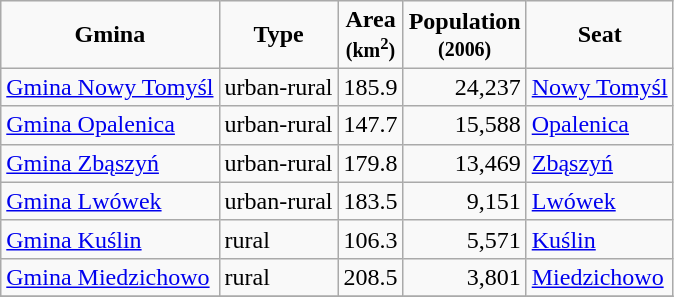<table class="wikitable">
<tr>
<td style="text-align:center;"><strong>Gmina</strong></td>
<td style="text-align:center;"><strong>Type</strong></td>
<td style="text-align:center;"><strong>Area<br><small>(km<sup>2</sup>)</small></strong></td>
<td style="text-align:center;"><strong>Population<br><small>(2006)</small></strong></td>
<td style="text-align:center;"><strong>Seat</strong></td>
</tr>
<tr>
<td><a href='#'>Gmina Nowy Tomyśl</a></td>
<td>urban-rural</td>
<td style="text-align:right;">185.9</td>
<td style="text-align:right;">24,237</td>
<td><a href='#'>Nowy Tomyśl</a></td>
</tr>
<tr>
<td><a href='#'>Gmina Opalenica</a></td>
<td>urban-rural</td>
<td style="text-align:right;">147.7</td>
<td style="text-align:right;">15,588</td>
<td><a href='#'>Opalenica</a></td>
</tr>
<tr>
<td><a href='#'>Gmina Zbąszyń</a></td>
<td>urban-rural</td>
<td style="text-align:right;">179.8</td>
<td style="text-align:right;">13,469</td>
<td><a href='#'>Zbąszyń</a></td>
</tr>
<tr>
<td><a href='#'>Gmina Lwówek</a></td>
<td>urban-rural</td>
<td style="text-align:right;">183.5</td>
<td style="text-align:right;">9,151</td>
<td><a href='#'>Lwówek</a></td>
</tr>
<tr>
<td><a href='#'>Gmina Kuślin</a></td>
<td>rural</td>
<td style="text-align:right;">106.3</td>
<td style="text-align:right;">5,571</td>
<td><a href='#'>Kuślin</a></td>
</tr>
<tr>
<td><a href='#'>Gmina Miedzichowo</a></td>
<td>rural</td>
<td style="text-align:right;">208.5</td>
<td style="text-align:right;">3,801</td>
<td><a href='#'>Miedzichowo</a></td>
</tr>
<tr>
</tr>
</table>
